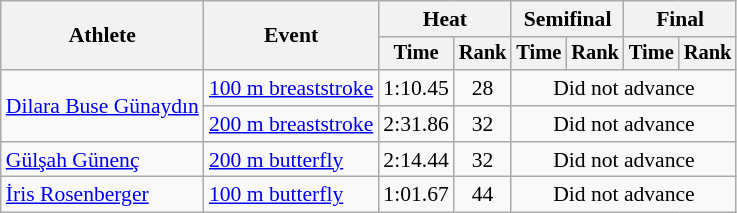<table class=wikitable style="font-size:90%">
<tr>
<th rowspan="2">Athlete</th>
<th rowspan="2">Event</th>
<th colspan="2">Heat</th>
<th colspan="2">Semifinal</th>
<th colspan="2">Final</th>
</tr>
<tr style="font-size:95%">
<th>Time</th>
<th>Rank</th>
<th>Time</th>
<th>Rank</th>
<th>Time</th>
<th>Rank</th>
</tr>
<tr align=center>
<td rowspan="2" align="left"><a href='#'>Dilara Buse Günaydın</a></td>
<td align="left"><a href='#'>100 m breaststroke</a></td>
<td>1:10.45</td>
<td>28</td>
<td colspan=4>Did not advance</td>
</tr>
<tr align=center>
<td align="left"><a href='#'>200 m breaststroke</a></td>
<td>2:31.86</td>
<td>32</td>
<td colspan=4>Did not advance</td>
</tr>
<tr align=center>
<td align="left"><a href='#'>Gülşah Günenç</a></td>
<td align="left"><a href='#'>200 m butterfly</a></td>
<td>2:14.44</td>
<td>32</td>
<td colspan=4>Did not advance</td>
</tr>
<tr align=center>
<td align="left"><a href='#'>İris Rosenberger</a></td>
<td align="left"><a href='#'>100 m butterfly</a></td>
<td>1:01.67</td>
<td>44</td>
<td colspan=4>Did not advance</td>
</tr>
</table>
